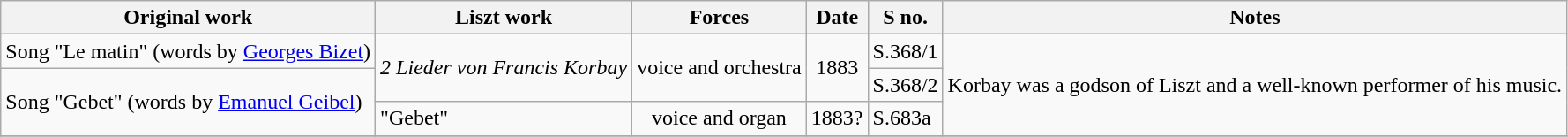<table class="wikitable">
<tr>
<th>Original work</th>
<th>Liszt work</th>
<th>Forces</th>
<th>Date</th>
<th>S no.</th>
<th>Notes</th>
</tr>
<tr>
<td>Song "Le matin" (words by <a href='#'>Georges Bizet</a>)</td>
<td rowspan=2><em>2 Lieder von Francis Korbay</em></td>
<td rowspan=2 style="text-align: center">voice and orchestra</td>
<td rowspan=2 style="text-align: center">1883</td>
<td>S.368/1</td>
<td rowspan=3>Korbay was a godson of Liszt and a well-known performer of his music.</td>
</tr>
<tr>
<td rowspan=2>Song "Gebet" (words by <a href='#'>Emanuel Geibel</a>)</td>
<td>S.368/2</td>
</tr>
<tr>
<td>"Gebet"</td>
<td style="text-align: center">voice and organ</td>
<td style="text-align: center">1883?</td>
<td>S.683a</td>
</tr>
<tr>
</tr>
</table>
